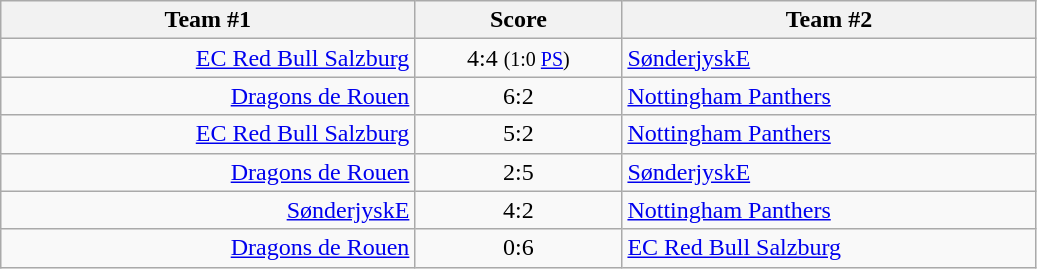<table class="wikitable" style="text-align: center;">
<tr>
<th width=22%>Team #1</th>
<th width=11%>Score</th>
<th width=22%>Team #2</th>
</tr>
<tr>
<td style="text-align: right;"><a href='#'>EC Red Bull Salzburg</a> </td>
<td>4:4 <small>(1:0 <a href='#'>PS</a>)</small></td>
<td style="text-align: left;"> <a href='#'>SønderjyskE</a></td>
</tr>
<tr>
<td style="text-align: right;"><a href='#'>Dragons de Rouen</a> </td>
<td>6:2</td>
<td style="text-align: left;"> <a href='#'>Nottingham Panthers</a></td>
</tr>
<tr>
<td style="text-align: right;"><a href='#'>EC Red Bull Salzburg</a> </td>
<td>5:2</td>
<td style="text-align: left;"> <a href='#'>Nottingham Panthers</a></td>
</tr>
<tr>
<td style="text-align: right;"><a href='#'>Dragons de Rouen</a> </td>
<td>2:5</td>
<td style="text-align: left;"> <a href='#'>SønderjyskE</a></td>
</tr>
<tr>
<td style="text-align: right;"><a href='#'>SønderjyskE</a> </td>
<td>4:2</td>
<td style="text-align: left;"> <a href='#'>Nottingham Panthers</a></td>
</tr>
<tr>
<td style="text-align: right;"><a href='#'>Dragons de Rouen</a> </td>
<td>0:6</td>
<td style="text-align: left;"> <a href='#'>EC Red Bull Salzburg</a></td>
</tr>
</table>
